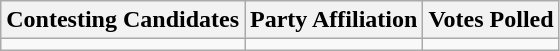<table class="wikitable sortable">
<tr>
<th>Contesting Candidates</th>
<th>Party Affiliation</th>
<th>Votes Polled</th>
</tr>
<tr>
<td></td>
<td></td>
<td></td>
</tr>
</table>
